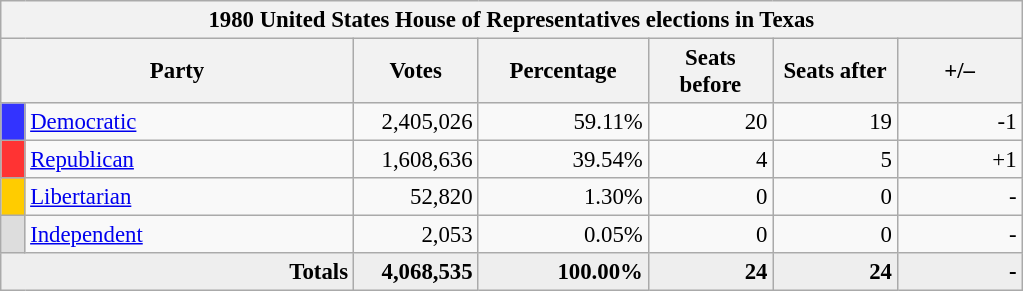<table class="wikitable" style="font-size: 95%;">
<tr>
<th colspan="7">1980 United States House of Representatives elections in Texas</th>
</tr>
<tr>
<th colspan="2" style="width: 15em">Party</th>
<th style="width: 5em">Votes</th>
<th style="width: 7em">Percentage</th>
<th style="width: 5em">Seats before</th>
<th style="width: 5em">Seats after</th>
<th style="width: 5em">+/–</th>
</tr>
<tr>
<th style="background-color:#3333FF; width: 3px"></th>
<td style="width: 130px"><a href='#'>Democratic</a></td>
<td align="right">2,405,026</td>
<td align="right">59.11%</td>
<td align="right">20</td>
<td align="right">19</td>
<td align="right">-1</td>
</tr>
<tr>
<th style="background-color:#FF3333; width: 3px"></th>
<td style="width: 130px"><a href='#'>Republican</a></td>
<td align="right">1,608,636</td>
<td align="right">39.54%</td>
<td align="right">4</td>
<td align="right">5</td>
<td align="right">+1</td>
</tr>
<tr>
<th style="background-color:#FFCC00; width: 3px"></th>
<td style="width: 130px"><a href='#'>Libertarian</a></td>
<td align="right">52,820</td>
<td align="right">1.30%</td>
<td align="right">0</td>
<td align="right">0</td>
<td align="right">-</td>
</tr>
<tr>
<th style="background-color:#DDDDDD; width: 3px"></th>
<td style="width: 130px"><a href='#'>Independent</a></td>
<td align="right">2,053</td>
<td align="right">0.05%</td>
<td align="right">0</td>
<td align="right">0</td>
<td align="right">-</td>
</tr>
<tr bgcolor="#EEEEEE">
<td colspan="2" align="right"><strong>Totals</strong></td>
<td align="right"><strong>4,068,535</strong></td>
<td align="right"><strong>100.00%</strong></td>
<td align="right"><strong>24</strong></td>
<td align="right"><strong>24</strong></td>
<td align="right"><strong>-</strong></td>
</tr>
</table>
